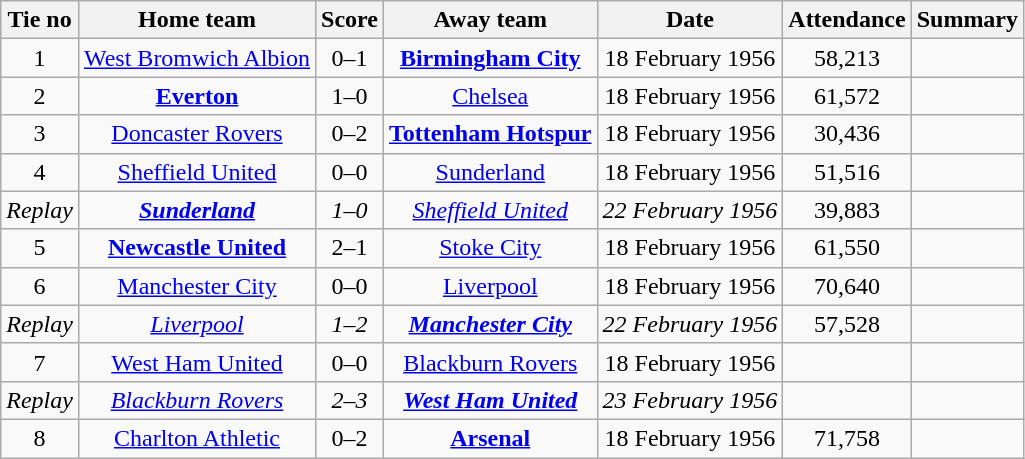<table class="wikitable" style="text-align: center">
<tr>
<th>Tie no</th>
<th>Home team</th>
<th>Score</th>
<th>Away team</th>
<th>Date</th>
<th>Attendance</th>
<th>Summary</th>
</tr>
<tr>
<td>1</td>
<td><a href='#'>West Bromwich Albion</a></td>
<td>0–1</td>
<td><strong><a href='#'>Birmingham City</a></strong></td>
<td>18 February 1956</td>
<td>58,213</td>
<td></td>
</tr>
<tr>
<td>2</td>
<td><strong><a href='#'>Everton</a></strong></td>
<td>1–0</td>
<td><a href='#'>Chelsea</a></td>
<td>18 February 1956</td>
<td>61,572</td>
<td></td>
</tr>
<tr>
<td>3</td>
<td><a href='#'>Doncaster Rovers</a></td>
<td>0–2</td>
<td><strong><a href='#'>Tottenham Hotspur</a></strong></td>
<td>18 February 1956</td>
<td>30,436</td>
<td></td>
</tr>
<tr>
<td>4</td>
<td><a href='#'>Sheffield United</a></td>
<td>0–0</td>
<td><a href='#'>Sunderland</a></td>
<td>18 February 1956</td>
<td>51,516</td>
<td></td>
</tr>
<tr>
<td><em>Replay</em></td>
<td><strong><em><a href='#'>Sunderland</a></em></strong></td>
<td><em>1–0</em></td>
<td><em><a href='#'>Sheffield United</a></em></td>
<td><em>22 February 1956</em></td>
<td>39,883</td>
<td></td>
</tr>
<tr>
<td>5</td>
<td><strong><a href='#'>Newcastle United</a></strong></td>
<td>2–1</td>
<td><a href='#'>Stoke City</a></td>
<td>18 February 1956</td>
<td>61,550</td>
<td></td>
</tr>
<tr>
<td>6</td>
<td><a href='#'>Manchester City</a></td>
<td>0–0</td>
<td><a href='#'>Liverpool</a></td>
<td>18 February 1956</td>
<td>70,640</td>
<td></td>
</tr>
<tr>
<td><em>Replay</em></td>
<td><em><a href='#'>Liverpool</a></em></td>
<td><em>1–2</em></td>
<td><strong><em><a href='#'>Manchester City</a></em></strong></td>
<td><em>22 February 1956</em></td>
<td>57,528</td>
<td></td>
</tr>
<tr>
<td>7</td>
<td><a href='#'>West Ham United</a></td>
<td>0–0</td>
<td><a href='#'>Blackburn Rovers</a></td>
<td>18 February 1956</td>
<td></td>
<td></td>
</tr>
<tr>
<td><em>Replay</em></td>
<td><em><a href='#'>Blackburn Rovers</a></em></td>
<td><em>2–3</em></td>
<td><strong><em><a href='#'>West Ham United</a></em></strong></td>
<td><em>23 February 1956</em></td>
<td><em> </em></td>
<td></td>
</tr>
<tr>
<td>8</td>
<td><a href='#'>Charlton Athletic</a></td>
<td>0–2</td>
<td><strong><a href='#'>Arsenal</a></strong></td>
<td>18 February 1956</td>
<td>71,758</td>
<td></td>
</tr>
</table>
